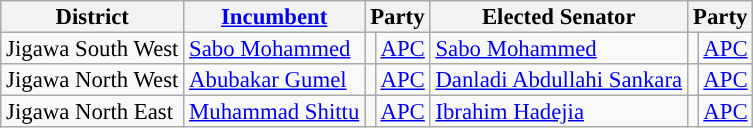<table class="sortable wikitable" style="font-size:95%;line-height:14px;">
<tr>
<th class="unsortable">District</th>
<th class="unsortable"><a href='#'>Incumbent</a></th>
<th colspan="2">Party</th>
<th class="unsortable">Elected Senator</th>
<th colspan="2">Party</th>
</tr>
<tr>
<td>Jigawa South West</td>
<td><a href='#'>Sabo Mohammed</a></td>
<td style="background:"></td>
<td><a href='#'>APC</a></td>
<td><a href='#'>Sabo Mohammed</a></td>
<td style="background:"></td>
<td><a href='#'>APC</a></td>
</tr>
<tr>
<td>Jigawa North West</td>
<td><a href='#'>Abubakar Gumel</a></td>
<td style="background:"></td>
<td><a href='#'>APC</a></td>
<td><a href='#'>Danladi Abdullahi Sankara</a></td>
<td style="background:"></td>
<td><a href='#'>APC</a></td>
</tr>
<tr>
<td>Jigawa North East</td>
<td><a href='#'>Muhammad Shittu</a></td>
<td style="background:"></td>
<td><a href='#'>APC</a></td>
<td><a href='#'>Ibrahim Hadejia</a></td>
<td style="background:"></td>
<td><a href='#'>APC</a></td>
</tr>
</table>
